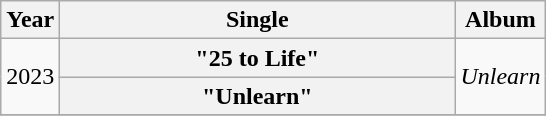<table class="wikitable plainrowheaders" style="text-align:center;">
<tr>
<th style="width:1em;">Year</th>
<th style="width:16em;">Single</th>
<th>Album</th>
</tr>
<tr>
<td rowspan="2">2023</td>
<th scope="row">"25 to Life"</th>
<td align="left" rowspan="2"><em>Unlearn</em></td>
</tr>
<tr>
<th scope="row">"Unlearn"</th>
</tr>
<tr>
</tr>
</table>
